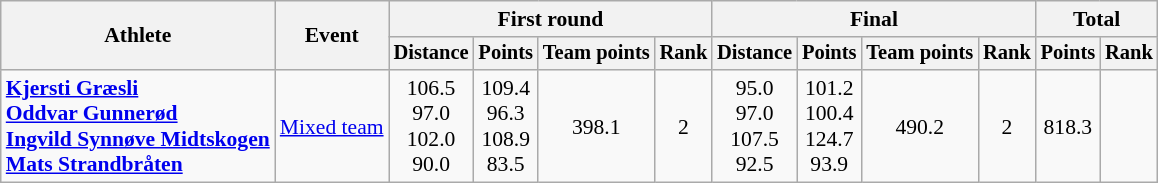<table class="wikitable" style="font-size:90%">
<tr>
<th rowspan=2>Athlete</th>
<th rowspan=2>Event</th>
<th colspan="4">First round</th>
<th colspan="4">Final</th>
<th colspan=2>Total</th>
</tr>
<tr style="font-size:95%">
<th>Distance</th>
<th>Points</th>
<th>Team points</th>
<th>Rank</th>
<th>Distance</th>
<th>Points</th>
<th>Team points</th>
<th>Rank</th>
<th>Points</th>
<th>Rank</th>
</tr>
<tr align=center>
<td align=left><strong><a href='#'>Kjersti Græsli</a><br><a href='#'>Oddvar Gunnerød</a><br><a href='#'>Ingvild Synnøve Midtskogen</a><br><a href='#'>Mats Strandbråten</a></strong></td>
<td align=left><a href='#'>Mixed team</a></td>
<td>106.5<br>97.0<br>102.0<br>90.0</td>
<td>109.4<br>96.3<br>108.9<br>83.5</td>
<td>398.1</td>
<td>2</td>
<td>95.0<br>97.0<br>107.5<br>92.5</td>
<td>101.2<br>100.4<br>124.7<br>93.9</td>
<td>490.2</td>
<td>2</td>
<td>818.3</td>
<td></td>
</tr>
</table>
